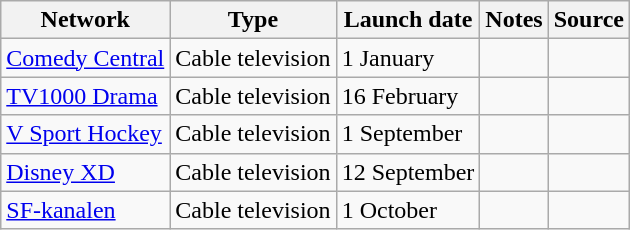<table class="wikitable sortable">
<tr>
<th>Network</th>
<th>Type</th>
<th>Launch date</th>
<th>Notes</th>
<th>Source</th>
</tr>
<tr>
<td><a href='#'>Comedy Central</a></td>
<td>Cable television</td>
<td>1 January</td>
<td></td>
<td></td>
</tr>
<tr>
<td><a href='#'>TV1000 Drama</a></td>
<td>Cable television</td>
<td>16 February</td>
<td></td>
<td></td>
</tr>
<tr>
<td><a href='#'>V Sport Hockey</a></td>
<td>Cable television</td>
<td>1 September</td>
<td></td>
<td></td>
</tr>
<tr>
<td><a href='#'>Disney XD</a></td>
<td>Cable television</td>
<td>12 September</td>
<td></td>
<td></td>
</tr>
<tr>
<td><a href='#'>SF-kanalen</a></td>
<td>Cable television</td>
<td>1 October</td>
<td></td>
<td></td>
</tr>
</table>
